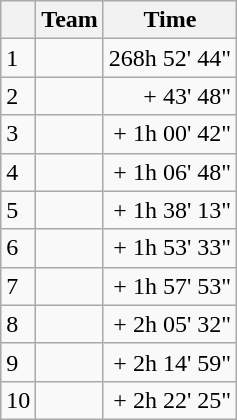<table class="wikitable">
<tr>
<th></th>
<th>Team</th>
<th>Time</th>
</tr>
<tr>
<td>1</td>
<td></td>
<td align=right>268h 52' 44"</td>
</tr>
<tr>
<td>2</td>
<td></td>
<td align=right>+ 43' 48"</td>
</tr>
<tr>
<td>3</td>
<td></td>
<td align=right>+ 1h 00' 42"</td>
</tr>
<tr>
<td>4</td>
<td></td>
<td align=right>+ 1h 06' 48"</td>
</tr>
<tr>
<td>5</td>
<td></td>
<td align=right>+ 1h 38' 13"</td>
</tr>
<tr>
<td>6</td>
<td></td>
<td align=right>+ 1h 53' 33"</td>
</tr>
<tr>
<td>7</td>
<td></td>
<td align=right>+ 1h 57' 53"</td>
</tr>
<tr>
<td>8</td>
<td></td>
<td align=right>+ 2h 05' 32"</td>
</tr>
<tr>
<td>9</td>
<td></td>
<td align=right>+ 2h 14' 59"</td>
</tr>
<tr>
<td>10</td>
<td></td>
<td align=right>+ 2h 22' 25"</td>
</tr>
</table>
